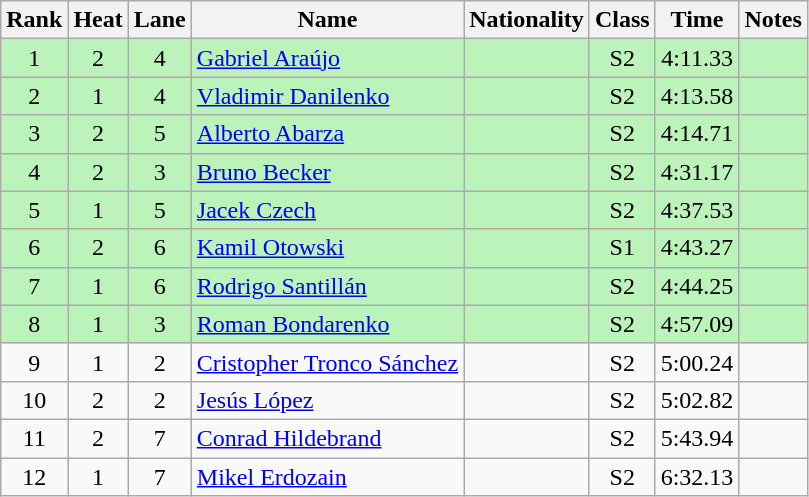<table class="wikitable sortable" style="text-align:center">
<tr>
<th>Rank</th>
<th>Heat</th>
<th>Lane</th>
<th>Name</th>
<th>Nationality</th>
<th>Class</th>
<th>Time</th>
<th>Notes</th>
</tr>
<tr bgcolor=bbf3bb>
<td>1</td>
<td>2</td>
<td>4</td>
<td align=left><a href='#'>Gabriel Araújo</a></td>
<td align=left></td>
<td>S2</td>
<td>4:11.33</td>
<td></td>
</tr>
<tr bgcolor=bbf3bb>
<td>2</td>
<td>1</td>
<td>4</td>
<td align=left><a href='#'>Vladimir Danilenko</a></td>
<td align=left></td>
<td>S2</td>
<td>4:13.58</td>
<td></td>
</tr>
<tr bgcolor=bbf3bb>
<td>3</td>
<td>2</td>
<td>5</td>
<td align=left><a href='#'>Alberto Abarza</a></td>
<td align=left></td>
<td>S2</td>
<td>4:14.71</td>
<td></td>
</tr>
<tr bgcolor=bbf3bb>
<td>4</td>
<td>2</td>
<td>3</td>
<td align=left><a href='#'>Bruno Becker</a></td>
<td align=left></td>
<td>S2</td>
<td>4:31.17</td>
<td></td>
</tr>
<tr bgcolor=bbf3bb>
<td>5</td>
<td>1</td>
<td>5</td>
<td align=left><a href='#'>Jacek Czech</a></td>
<td align=left></td>
<td>S2</td>
<td>4:37.53</td>
<td></td>
</tr>
<tr bgcolor=bbf3bb>
<td>6</td>
<td>2</td>
<td>6</td>
<td align=left><a href='#'>Kamil Otowski</a></td>
<td align=left></td>
<td>S1</td>
<td>4:43.27</td>
<td></td>
</tr>
<tr bgcolor=bbf3bb>
<td>7</td>
<td>1</td>
<td>6</td>
<td align=left><a href='#'>Rodrigo Santillán</a></td>
<td align=left></td>
<td>S2</td>
<td>4:44.25</td>
<td></td>
</tr>
<tr bgcolor=bbf3bb>
<td>8</td>
<td>1</td>
<td>3</td>
<td align=left><a href='#'>Roman Bondarenko</a></td>
<td align=left></td>
<td>S2</td>
<td>4:57.09</td>
<td></td>
</tr>
<tr>
<td>9</td>
<td>1</td>
<td>2</td>
<td align=left><a href='#'>Cristopher Tronco Sánchez</a></td>
<td align=left></td>
<td>S2</td>
<td>5:00.24</td>
<td></td>
</tr>
<tr>
<td>10</td>
<td>2</td>
<td>2</td>
<td align=left><a href='#'>Jesús López</a></td>
<td align=left></td>
<td>S2</td>
<td>5:02.82</td>
<td></td>
</tr>
<tr>
<td>11</td>
<td>2</td>
<td>7</td>
<td align=left><a href='#'>Conrad Hildebrand</a></td>
<td align=left></td>
<td>S2</td>
<td>5:43.94</td>
<td></td>
</tr>
<tr>
<td>12</td>
<td>1</td>
<td>7</td>
<td align=left><a href='#'>Mikel Erdozain</a></td>
<td align=left></td>
<td>S2</td>
<td>6:32.13</td>
<td></td>
</tr>
</table>
